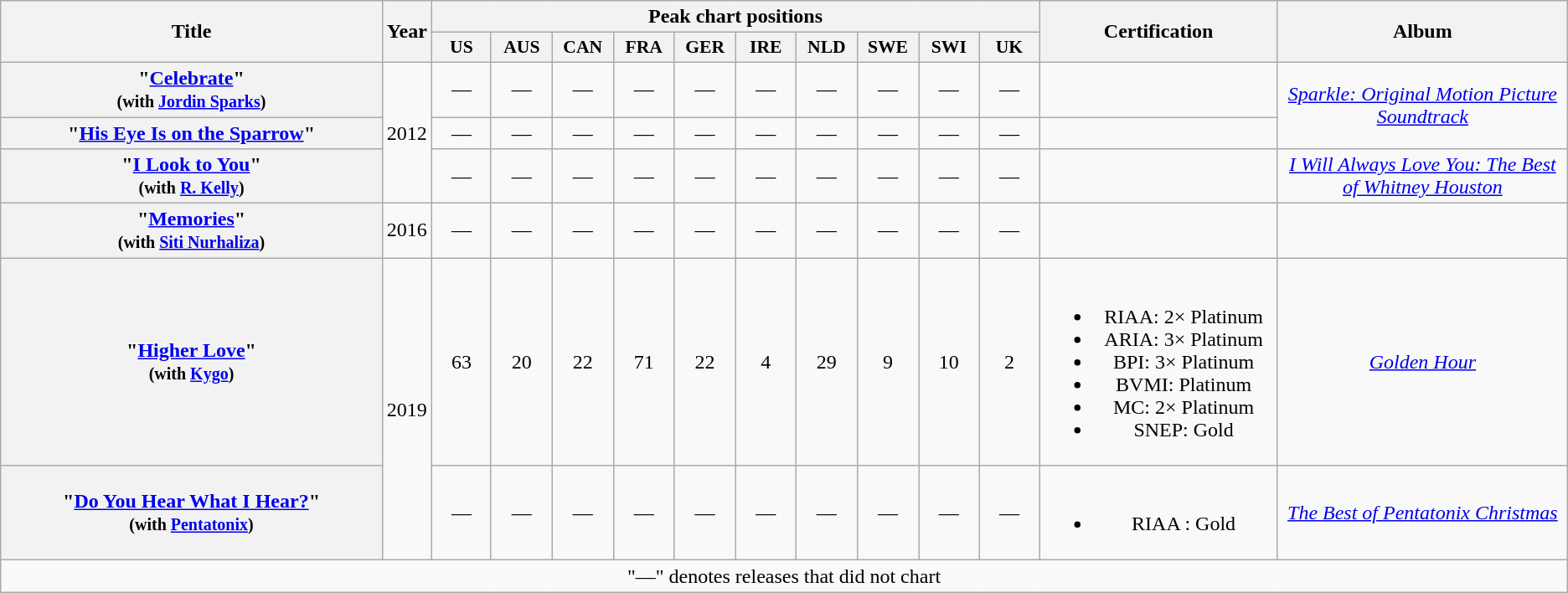<table class="wikitable plainrowheaders" style="text-align:center;" border="1">
<tr>
<th scope="col" rowspan="2" style="width:20em;">Title</th>
<th scope="col" rowspan="2">Year</th>
<th scope="col" colspan="10">Peak chart positions</th>
<th scope="col" rowspan="2" style="width:12em;">Certification</th>
<th scope="col" rowspan="2" style="width:15em;">Album</th>
</tr>
<tr>
<th scope="col" style="width:3em; font-size:90%;">US<br></th>
<th scope="col" style="width:3em; font-size:90%;">AUS<br></th>
<th scope="col" style="width:3em; font-size:90%;">CAN<br></th>
<th scope="col" style="width:3em; font-size:90%;">FRA<br></th>
<th scope="col" style="width:3em; font-size:90%;">GER<br></th>
<th scope="col" style="width:3em; font-size:90%;">IRE<br></th>
<th scope="col" style="width:3em; font-size:90%;">NLD<br></th>
<th scope="col" style="width:3em; font-size:90%;">SWE<br></th>
<th scope="col" style="width:3em; font-size:90%;">SWI<br></th>
<th scope="col" style="width:3em; font-size:90%;">UK<br></th>
</tr>
<tr>
<th scope="row">"<a href='#'>Celebrate</a>"<br><small>(with <a href='#'>Jordin Sparks</a>)</small></th>
<td rowspan="3">2012</td>
<td>—</td>
<td>—</td>
<td>—</td>
<td>—</td>
<td>—</td>
<td>—</td>
<td>—</td>
<td>—</td>
<td>—</td>
<td>—</td>
<td></td>
<td rowspan="2"><em><a href='#'>Sparkle: Original Motion Picture Soundtrack</a></em></td>
</tr>
<tr>
<th scope="row">"<a href='#'>His Eye Is on the Sparrow</a>"</th>
<td>—</td>
<td>—</td>
<td>—</td>
<td>—</td>
<td>—</td>
<td>—</td>
<td>—</td>
<td>—</td>
<td>—</td>
<td>—</td>
<td></td>
</tr>
<tr>
<th scope="row">"<a href='#'>I Look to You</a>"<br><small>(with <a href='#'>R. Kelly</a>)</small></th>
<td>—</td>
<td>—</td>
<td>—</td>
<td>—</td>
<td>—</td>
<td>—</td>
<td>—</td>
<td>—</td>
<td>—</td>
<td>—</td>
<td></td>
<td><em><a href='#'>I Will Always Love You: The Best of Whitney Houston</a></em></td>
</tr>
<tr>
<th scope="row">"<a href='#'>Memories</a>"<br><small>(with <a href='#'>Siti Nurhaliza</a>)</small></th>
<td>2016</td>
<td>—</td>
<td>—</td>
<td>—</td>
<td>—</td>
<td>—</td>
<td>—</td>
<td>—</td>
<td>—</td>
<td>—</td>
<td>—</td>
<td></td>
<td></td>
</tr>
<tr>
<th scope="row">"<a href='#'>Higher Love</a>"<br><small>(with <a href='#'>Kygo</a>)</small></th>
<td rowspan="2">2019</td>
<td>63</td>
<td>20</td>
<td>22</td>
<td>71</td>
<td>22</td>
<td>4</td>
<td>29</td>
<td>9</td>
<td>10</td>
<td>2</td>
<td><br><ul><li>RIAA: 2× Platinum</li><li>ARIA: 3× Platinum</li><li>BPI: 3× Platinum</li><li>BVMI: Platinum</li><li>MC: 2× Platinum</li><li>SNEP: Gold</li></ul></td>
<td><em><a href='#'>Golden Hour</a></em></td>
</tr>
<tr>
<th scope="row">"<a href='#'>Do You Hear What I Hear?</a>"<br><small>(with <a href='#'>Pentatonix</a>)</small></th>
<td>—</td>
<td>—</td>
<td>—</td>
<td>—</td>
<td>—</td>
<td>—</td>
<td>—</td>
<td>—</td>
<td>—</td>
<td>—</td>
<td><br><ul><li>RIAA : Gold</li></ul></td>
<td><em><a href='#'>The Best of Pentatonix Christmas</a></em></td>
</tr>
<tr>
<td colspan="17" style="text-align:center;">"—" denotes releases that did not chart</td>
</tr>
</table>
